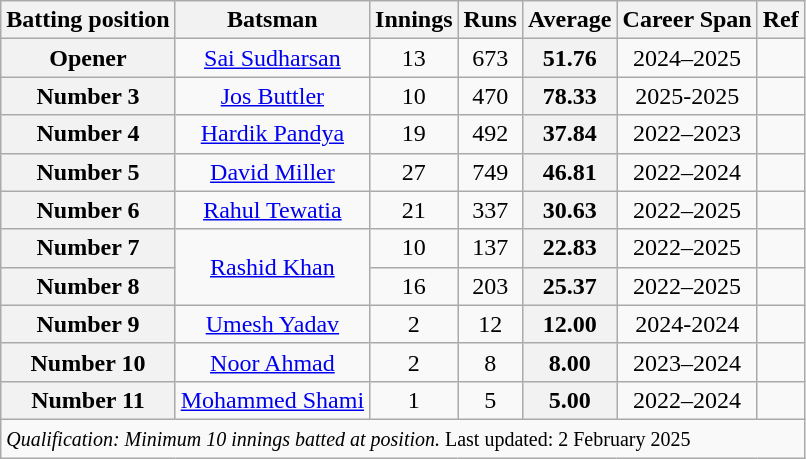<table class="wikitable sortable" style="text-align:center;">
<tr>
<th scope="col">Batting position</th>
<th scope="col">Batsman</th>
<th scope="col">Innings</th>
<th scope="col">Runs</th>
<th scope="col">Average</th>
<th scope="col">Career Span</th>
<th scope="col">Ref</th>
</tr>
<tr>
<th scope="row">Opener</th>
<td><a href='#'>Sai Sudharsan</a></td>
<td>13</td>
<td>673</td>
<th>51.76</th>
<td>2024–2025</td>
<td></td>
</tr>
<tr>
<th scope="row">Number 3</th>
<td><a href='#'>Jos Buttler</a></td>
<td>10</td>
<td>470</td>
<th><strong>78.33</strong></th>
<td>2025-2025</td>
<td></td>
</tr>
<tr>
<th scope="row">Number 4</th>
<td><a href='#'>Hardik Pandya</a></td>
<td>19</td>
<td>492</td>
<th>37.84</th>
<td>2022–2023</td>
<td></td>
</tr>
<tr>
<th scope="row">Number 5</th>
<td><a href='#'>David Miller</a></td>
<td>27</td>
<td>749</td>
<th>46.81</th>
<td>2022–2024</td>
<td></td>
</tr>
<tr>
<th scope="row">Number 6</th>
<td><a href='#'>Rahul Tewatia</a></td>
<td>21</td>
<td>337</td>
<th>30.63</th>
<td>2022–2025</td>
<td></td>
</tr>
<tr>
<th scope="row">Number 7</th>
<td rowspan="2"><a href='#'>Rashid Khan</a></td>
<td>10</td>
<td>137</td>
<th>22.83</th>
<td>2022–2025</td>
<td></td>
</tr>
<tr>
<th scope="row">Number 8</th>
<td>16</td>
<td>203</td>
<th>25.37</th>
<td>2022–2025</td>
<td></td>
</tr>
<tr>
<th scope="row">Number 9</th>
<td><a href='#'>Umesh Yadav</a></td>
<td>2</td>
<td>12</td>
<th>12.00</th>
<td>2024-2024</td>
<td></td>
</tr>
<tr>
<th scope="row">Number 10</th>
<td><a href='#'>Noor Ahmad</a></td>
<td>2</td>
<td>8</td>
<th>8.00</th>
<td>2023–2024</td>
<td></td>
</tr>
<tr>
<th scope="row">Number 11</th>
<td><a href='#'>Mohammed Shami</a></td>
<td>1</td>
<td>5</td>
<th>5.00</th>
<td>2022–2024</td>
<td></td>
</tr>
<tr class="sortbottom">
<td colspan="7" style="text-align:left;"><small><em>Qualification: Minimum 10 innings batted at position.</em> Last updated: 2 February 2025</small></td>
</tr>
</table>
